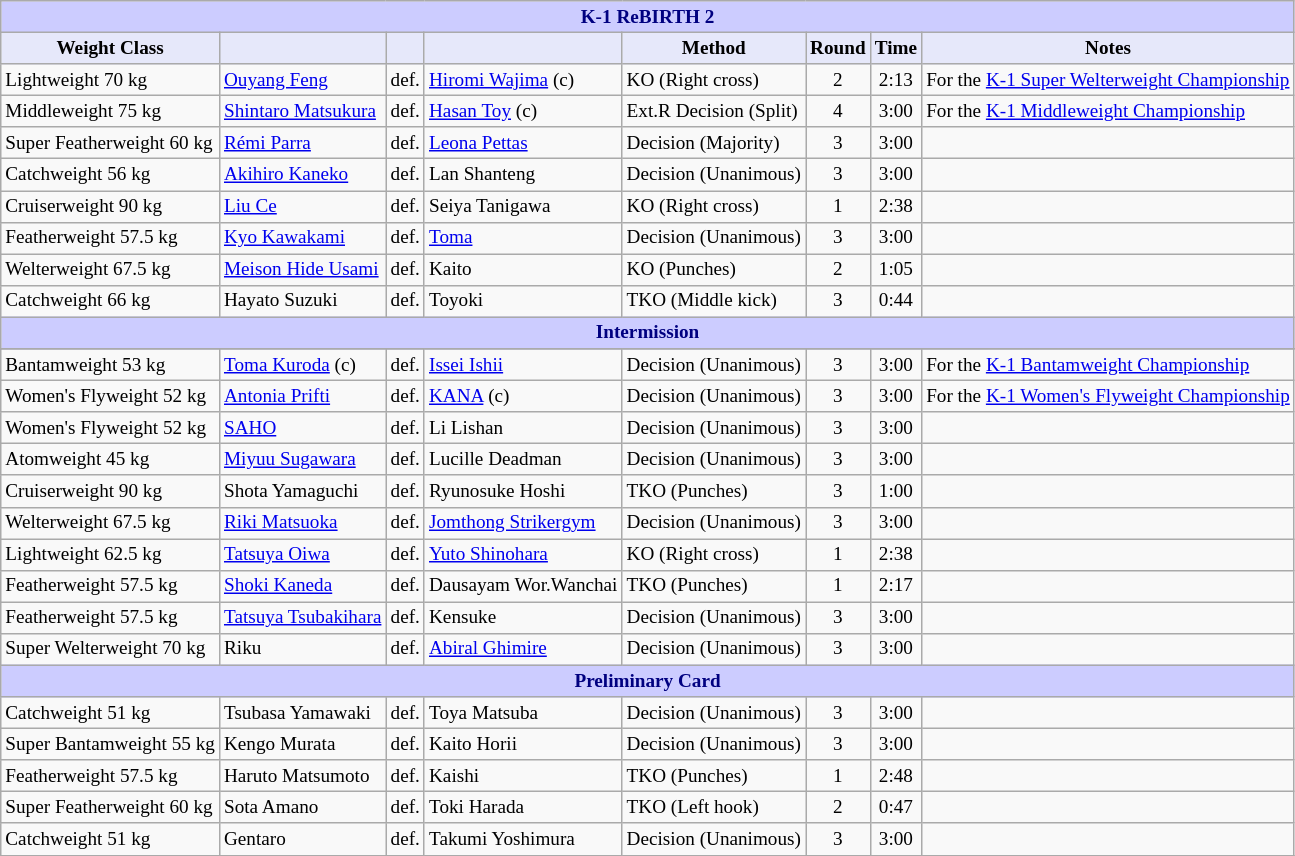<table class="wikitable" style="font-size: 80%;">
<tr>
<th colspan="8" style="background-color: #ccf; color: #000080; text-align: center;"><strong>K-1 ReBIRTH 2</strong></th>
</tr>
<tr>
<th colspan="1" style="background-color: #E6E8FA; color: #000000; text-align: center;">Weight Class</th>
<th colspan="1" style="background-color: #E6E8FA; color: #000000; text-align: center;"></th>
<th colspan="1" style="background-color: #E6E8FA; color: #000000; text-align: center;"></th>
<th colspan="1" style="background-color: #E6E8FA; color: #000000; text-align: center;"></th>
<th colspan="1" style="background-color: #E6E8FA; color: #000000; text-align: center;">Method</th>
<th colspan="1" style="background-color: #E6E8FA; color: #000000; text-align: center;">Round</th>
<th colspan="1" style="background-color: #E6E8FA; color: #000000; text-align: center;">Time</th>
<th colspan="1" style="background-color: #E6E8FA; color: #000000; text-align: center;">Notes</th>
</tr>
<tr>
<td>Lightweight 70 kg</td>
<td> <a href='#'>Ouyang Feng</a></td>
<td align=center>def.</td>
<td> <a href='#'>Hiromi Wajima</a> (c)</td>
<td>KO (Right cross)</td>
<td align=center>2</td>
<td align=center>2:13</td>
<td>For the <a href='#'>K-1 Super Welterweight Championship</a></td>
</tr>
<tr>
<td>Middleweight 75 kg</td>
<td> <a href='#'>Shintaro Matsukura</a></td>
<td align=center>def.</td>
<td> <a href='#'>Hasan Toy</a> (c)</td>
<td>Ext.R Decision (Split)</td>
<td align=center>4</td>
<td align=center>3:00</td>
<td>For the <a href='#'>K-1 Middleweight Championship</a></td>
</tr>
<tr>
<td>Super Featherweight 60 kg</td>
<td> <a href='#'>Rémi Parra</a></td>
<td align=center>def.</td>
<td> <a href='#'>Leona Pettas</a></td>
<td>Decision (Majority)</td>
<td align=center>3</td>
<td align=center>3:00</td>
<td></td>
</tr>
<tr>
<td>Catchweight 56 kg</td>
<td> <a href='#'>Akihiro Kaneko</a></td>
<td align=center>def.</td>
<td> Lan Shanteng</td>
<td>Decision (Unanimous)</td>
<td align=center>3</td>
<td align=center>3:00</td>
<td></td>
</tr>
<tr>
<td>Cruiserweight 90 kg</td>
<td> <a href='#'>Liu Ce</a></td>
<td align=center>def.</td>
<td> Seiya Tanigawa</td>
<td>KO (Right cross)</td>
<td align=center>1</td>
<td align=center>2:38</td>
<td></td>
</tr>
<tr>
<td>Featherweight 57.5 kg</td>
<td> <a href='#'>Kyo Kawakami</a></td>
<td align=center>def.</td>
<td> <a href='#'>Toma</a></td>
<td>Decision (Unanimous)</td>
<td align=center>3</td>
<td align=center>3:00</td>
<td></td>
</tr>
<tr>
<td>Welterweight 67.5 kg</td>
<td> <a href='#'>Meison Hide Usami</a></td>
<td align=center>def.</td>
<td> Kaito</td>
<td>KO (Punches)</td>
<td align=center>2</td>
<td align=center>1:05</td>
<td></td>
</tr>
<tr>
<td>Catchweight 66 kg</td>
<td> Hayato Suzuki</td>
<td align=center>def.</td>
<td> Toyoki</td>
<td>TKO (Middle kick)</td>
<td align=center>3</td>
<td align=center>0:44</td>
<td></td>
</tr>
<tr>
<th colspan="8" style="background-color: #ccf; color: #000080; text-align: center;"><strong>Intermission</strong></th>
</tr>
<tr>
</tr>
<tr>
<td>Bantamweight 53 kg</td>
<td> <a href='#'>Toma Kuroda</a> (c)</td>
<td align=center>def.</td>
<td> <a href='#'>Issei Ishii</a></td>
<td>Decision (Unanimous)</td>
<td align=center>3</td>
<td align=center>3:00</td>
<td>For the <a href='#'>K-1 Bantamweight Championship</a></td>
</tr>
<tr>
<td>Women's Flyweight 52 kg</td>
<td> <a href='#'>Antonia Prifti</a></td>
<td align=center>def.</td>
<td> <a href='#'>KANA</a> (c)</td>
<td>Decision (Unanimous)</td>
<td align=center>3</td>
<td align=center>3:00</td>
<td>For the <a href='#'>K-1 Women's Flyweight Championship</a></td>
</tr>
<tr>
<td>Women's Flyweight 52 kg</td>
<td> <a href='#'>SAHO</a></td>
<td align=center>def.</td>
<td> Li Lishan</td>
<td>Decision (Unanimous)</td>
<td align=center>3</td>
<td align=center>3:00</td>
<td></td>
</tr>
<tr>
<td>Atomweight 45 kg</td>
<td> <a href='#'>Miyuu Sugawara</a></td>
<td align=center>def.</td>
<td> Lucille Deadman</td>
<td>Decision (Unanimous)</td>
<td align=center>3</td>
<td align=center>3:00</td>
<td></td>
</tr>
<tr>
<td>Cruiserweight 90 kg</td>
<td> Shota Yamaguchi</td>
<td align=center>def.</td>
<td> Ryunosuke Hoshi</td>
<td>TKO (Punches)</td>
<td align=center>3</td>
<td align=center>1:00</td>
<td></td>
</tr>
<tr>
<td>Welterweight 67.5 kg</td>
<td> <a href='#'>Riki Matsuoka</a></td>
<td align=center>def.</td>
<td> <a href='#'>Jomthong Strikergym</a></td>
<td>Decision (Unanimous)</td>
<td align=center>3</td>
<td align=center>3:00</td>
<td></td>
</tr>
<tr>
<td>Lightweight 62.5 kg</td>
<td> <a href='#'>Tatsuya Oiwa</a></td>
<td align=center>def.</td>
<td> <a href='#'>Yuto Shinohara</a></td>
<td>KO (Right cross)</td>
<td align=center>1</td>
<td align=center>2:38</td>
<td></td>
</tr>
<tr>
<td>Featherweight 57.5 kg</td>
<td> <a href='#'>Shoki Kaneda</a></td>
<td align=center>def.</td>
<td> Dausayam Wor.Wanchai</td>
<td>TKO (Punches)</td>
<td align=center>1</td>
<td align=center>2:17</td>
<td></td>
</tr>
<tr>
<td>Featherweight 57.5 kg</td>
<td> <a href='#'>Tatsuya Tsubakihara</a></td>
<td align=center>def.</td>
<td> Kensuke</td>
<td>Decision (Unanimous)</td>
<td align=center>3</td>
<td align=center>3:00</td>
<td></td>
</tr>
<tr>
<td>Super Welterweight 70 kg</td>
<td> Riku</td>
<td align=center>def.</td>
<td> <a href='#'>Abiral Ghimire</a></td>
<td>Decision (Unanimous)</td>
<td align=center>3</td>
<td align=center>3:00</td>
<td></td>
</tr>
<tr>
<th colspan="8" style="background-color: #ccf; color: #000080; text-align: center;"><strong>Preliminary Card</strong></th>
</tr>
<tr>
<td>Catchweight 51 kg</td>
<td> Tsubasa Yamawaki</td>
<td align=center>def.</td>
<td> Toya Matsuba</td>
<td>Decision (Unanimous)</td>
<td align=center>3</td>
<td align=center>3:00</td>
<td></td>
</tr>
<tr>
<td>Super Bantamweight 55 kg</td>
<td> Kengo Murata</td>
<td align=center>def.</td>
<td> Kaito Horii</td>
<td>Decision (Unanimous)</td>
<td align=center>3</td>
<td align=center>3:00</td>
<td></td>
</tr>
<tr>
<td>Featherweight 57.5 kg</td>
<td> Haruto Matsumoto</td>
<td align=center>def.</td>
<td> Kaishi</td>
<td>TKO (Punches)</td>
<td align=center>1</td>
<td align=center>2:48</td>
<td></td>
</tr>
<tr>
<td>Super Featherweight 60 kg</td>
<td> Sota Amano</td>
<td align=center>def.</td>
<td> Toki Harada</td>
<td>TKO (Left hook)</td>
<td align=center>2</td>
<td align=center>0:47</td>
<td></td>
</tr>
<tr>
<td>Catchweight 51 kg</td>
<td> Gentaro</td>
<td align=center>def.</td>
<td> Takumi Yoshimura</td>
<td>Decision (Unanimous)</td>
<td align=center>3</td>
<td align=center>3:00</td>
<td></td>
</tr>
<tr>
</tr>
</table>
